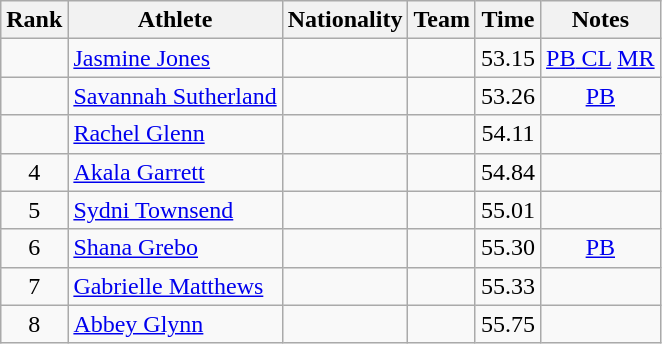<table class="wikitable sortable plainrowheaders" style="text-align:center">
<tr>
<th scope="col">Rank</th>
<th scope="col">Athlete</th>
<th scope="col">Nationality</th>
<th scope="col">Team</th>
<th scope="col">Time</th>
<th scope="col">Notes</th>
</tr>
<tr>
<td></td>
<td align=left><a href='#'>Jasmine Jones</a></td>
<td align=left></td>
<td></td>
<td>53.15</td>
<td><a href='#'><abbr>PB</abbr> CL</a> <a href='#'>MR</a></td>
</tr>
<tr>
<td></td>
<td align=left><a href='#'>Savannah Sutherland</a></td>
<td align=left></td>
<td></td>
<td>53.26</td>
<td><a href='#'><abbr>PB</abbr></a></td>
</tr>
<tr>
<td></td>
<td align=left><a href='#'>Rachel Glenn</a></td>
<td align=left></td>
<td></td>
<td>54.11</td>
<td></td>
</tr>
<tr>
<td>4</td>
<td align=left><a href='#'>Akala Garrett</a></td>
<td align=left></td>
<td></td>
<td>54.84</td>
<td></td>
</tr>
<tr>
<td>5</td>
<td align=left><a href='#'>Sydni Townsend</a></td>
<td align=left></td>
<td></td>
<td>55.01</td>
<td></td>
</tr>
<tr>
<td>6</td>
<td align=left><a href='#'>Shana Grebo</a></td>
<td align=left></td>
<td></td>
<td>55.30</td>
<td><a href='#'><abbr>PB</abbr></a></td>
</tr>
<tr>
<td>7</td>
<td align=left><a href='#'>Gabrielle Matthews</a></td>
<td align=left></td>
<td></td>
<td>55.33</td>
<td></td>
</tr>
<tr>
<td>8</td>
<td align=left><a href='#'>Abbey Glynn</a></td>
<td align=left></td>
<td></td>
<td>55.75</td>
<td></td>
</tr>
</table>
